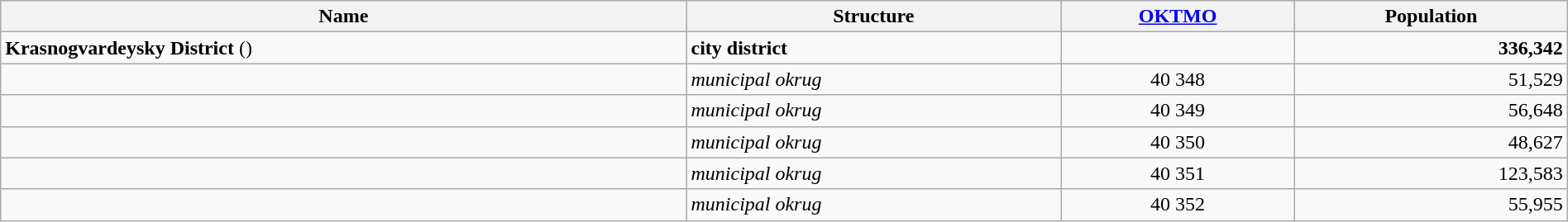<table width=100% class="wikitable">
<tr bgcolor="#CCCCFF" align="left">
<th>Name</th>
<th>Structure</th>
<th><a href='#'>OKTMO</a></th>
<th>Population</th>
</tr>
<tr valign="top">
<td><strong>Krasnogvardeysky District</strong> ()</td>
<td align="left"><strong>city district</strong></td>
<td></td>
<td align="right"><strong>336,342</strong></td>
</tr>
<tr>
<td><br></td>
<td align="left"><em>municipal okrug</em></td>
<td align="center">40 348</td>
<td align="right">51,529</td>
</tr>
<tr>
<td><br></td>
<td align="left"><em>municipal okrug</em></td>
<td align="center">40 349</td>
<td align="right">56,648</td>
</tr>
<tr>
<td><br></td>
<td align="left"><em>municipal okrug</em></td>
<td align="center">40 350</td>
<td align="right">48,627</td>
</tr>
<tr>
<td><br></td>
<td align="left"><em>municipal okrug</em></td>
<td align="center">40 351</td>
<td align="right">123,583</td>
</tr>
<tr>
<td><br></td>
<td align="left"><em>municipal okrug</em></td>
<td align="center">40 352</td>
<td align="right">55,955</td>
</tr>
</table>
